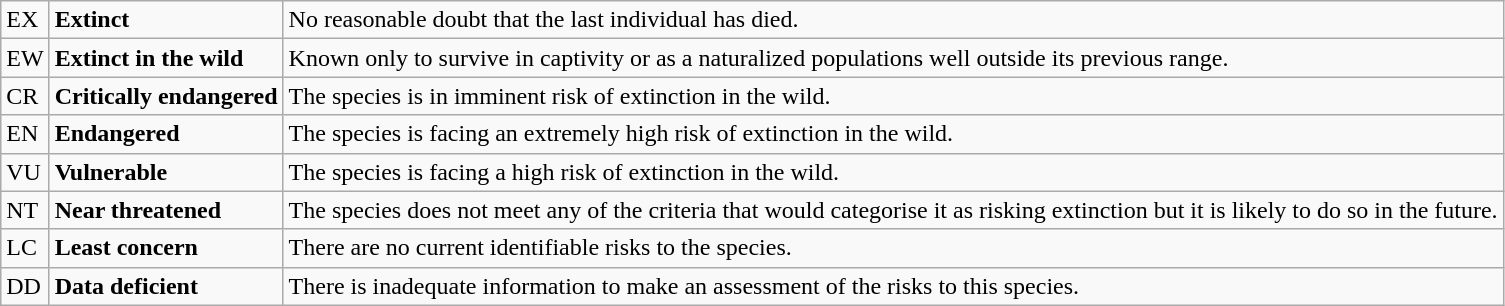<table class="wikitable" style="text-align:left">
<tr>
<td>EX</td>
<td><strong>Extinct</strong></td>
<td>No reasonable doubt that the last individual has died.</td>
</tr>
<tr>
<td>EW</td>
<td><strong>Extinct in the wild</strong></td>
<td>Known only to survive in captivity or as a naturalized populations well outside its previous range.</td>
</tr>
<tr>
<td>CR</td>
<td><strong>Critically endangered</strong></td>
<td>The species is in imminent risk of extinction in the wild.</td>
</tr>
<tr>
<td>EN</td>
<td><strong>Endangered</strong></td>
<td>The species is facing an extremely high risk of extinction in the wild.</td>
</tr>
<tr>
<td>VU</td>
<td><strong>Vulnerable</strong></td>
<td>The species is facing a high risk of extinction in the wild.</td>
</tr>
<tr>
<td>NT</td>
<td><strong>Near threatened</strong></td>
<td>The species does not meet any of the criteria that would categorise it as risking extinction but it is likely to do so in the future.</td>
</tr>
<tr>
<td>LC</td>
<td><strong>Least concern</strong></td>
<td>There are no current identifiable risks to the species.</td>
</tr>
<tr>
<td>DD</td>
<td><strong>Data deficient</strong></td>
<td>There is inadequate information to make an assessment of the risks to this species.</td>
</tr>
</table>
